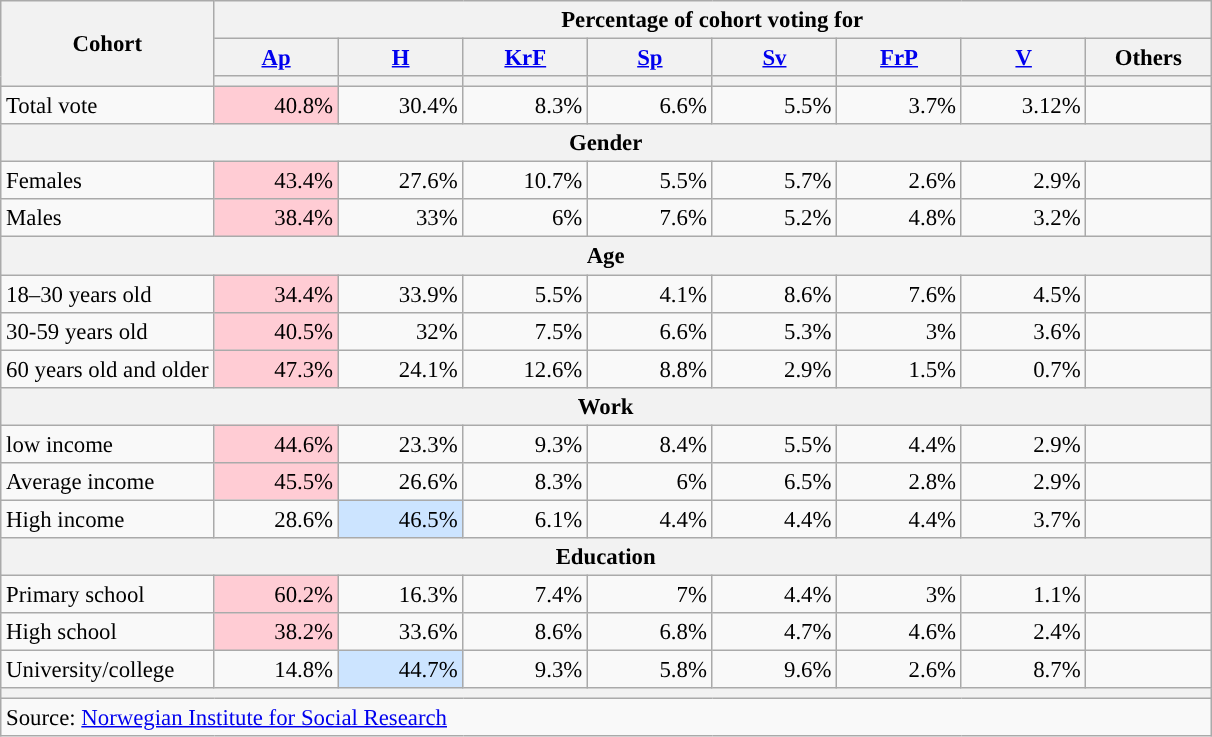<table class="wikitable" style="text-align:right; font-size:95%;">
<tr>
<th rowspan="3">Cohort</th>
<th colspan="8">Percentage of cohort voting for</th>
</tr>
<tr>
<th scope="col" style="width:5em;"><a href='#'>Ap</a></th>
<th scope="col" style="width:5em;"><a href='#'>H</a></th>
<th scope="col" style="width:5em;"><a href='#'>KrF</a></th>
<th scope="col" style="width:5em;"><a href='#'>Sp</a></th>
<th scope="col" style="width:5em;"><a href='#'>Sv</a></th>
<th scope="col" style="width:5em;"><a href='#'>FrP</a></th>
<th scope="col" style="width:5em;"><a href='#'>V</a></th>
<th scope="col" style="width:5em;">Others</th>
</tr>
<tr>
<th style="background:"></th>
<th style="background:"></th>
<th style="background:"></th>
<th style="background:"></th>
<th style="background:"></th>
<th style="background:"></th>
<th style="background:"></th>
<th style="background:"></th>
</tr>
<tr>
<td align=left>Total vote</td>
<td style="background:#ffccd4;">40.8%</td>
<td>30.4%</td>
<td>8.3%</td>
<td>6.6%</td>
<td>5.5%</td>
<td>3.7%</td>
<td>3.12%</td>
<td></td>
</tr>
<tr>
<th colspan="9">Gender</th>
</tr>
<tr>
<td align=left>Females</td>
<td style="background:#ffccd4;">43.4%</td>
<td>27.6%</td>
<td>10.7%</td>
<td>5.5%</td>
<td>5.7%</td>
<td>2.6%</td>
<td>2.9%</td>
<td></td>
</tr>
<tr>
<td align=left>Males</td>
<td style="background:#ffccd4;">38.4%</td>
<td>33%</td>
<td>6%</td>
<td>7.6%</td>
<td>5.2%</td>
<td>4.8%</td>
<td>3.2%</td>
<td></td>
</tr>
<tr>
<th colspan="9">Age</th>
</tr>
<tr>
<td align=left>18–30 years old</td>
<td style="background:#ffccd4;">34.4%</td>
<td>33.9%</td>
<td>5.5%</td>
<td>4.1%</td>
<td>8.6%</td>
<td>7.6%</td>
<td>4.5%</td>
<td></td>
</tr>
<tr>
<td align=left>30-59 years old</td>
<td style="background:#ffccd4;">40.5%</td>
<td>32%</td>
<td>7.5%</td>
<td>6.6%</td>
<td>5.3%</td>
<td>3%</td>
<td>3.6%</td>
<td></td>
</tr>
<tr>
<td align=left>60 years old and older</td>
<td style="background:#ffccd4;">47.3%</td>
<td>24.1%</td>
<td>12.6%</td>
<td>8.8%</td>
<td>2.9%</td>
<td>1.5%</td>
<td>0.7%</td>
<td></td>
</tr>
<tr>
<th colspan="9">Work</th>
</tr>
<tr>
<td align=left>low income</td>
<td style="background:#ffccd4;">44.6%</td>
<td>23.3%</td>
<td>9.3%</td>
<td>8.4%</td>
<td>5.5%</td>
<td>4.4%</td>
<td>2.9%</td>
<td></td>
</tr>
<tr>
<td align=left>Average income</td>
<td style="background:#ffccd4;">45.5%</td>
<td>26.6%</td>
<td>8.3%</td>
<td>6%</td>
<td>6.5%</td>
<td>2.8%</td>
<td>2.9%</td>
<td></td>
</tr>
<tr>
<td align=left>High income</td>
<td>28.6%</td>
<td style="background:#cce4ff;">46.5%</td>
<td>6.1%</td>
<td>4.4%</td>
<td>4.4%</td>
<td>4.4%</td>
<td>3.7%</td>
<td></td>
</tr>
<tr>
<th colspan="9">Education</th>
</tr>
<tr>
<td align=left>Primary school</td>
<td style="background:#ffccd4;">60.2%</td>
<td>16.3%</td>
<td>7.4%</td>
<td>7%</td>
<td>4.4%</td>
<td>3%</td>
<td>1.1%</td>
<td></td>
</tr>
<tr>
<td align=left>High school</td>
<td style="background:#ffccd4;">38.2%</td>
<td>33.6%</td>
<td>8.6%</td>
<td>6.8%</td>
<td>4.7%</td>
<td>4.6%</td>
<td>2.4%</td>
<td></td>
</tr>
<tr>
<td align=left>University/college</td>
<td>14.8%</td>
<td style="background:#cce4ff;">44.7%</td>
<td>9.3%</td>
<td>5.8%</td>
<td>9.6%</td>
<td>2.6%</td>
<td>8.7%</td>
<td></td>
</tr>
<tr>
<th colspan="11!"></th>
</tr>
<tr>
<td align=left colspan="9">Source: <a href='#'>Norwegian Institute for Social Research</a></td>
</tr>
</table>
